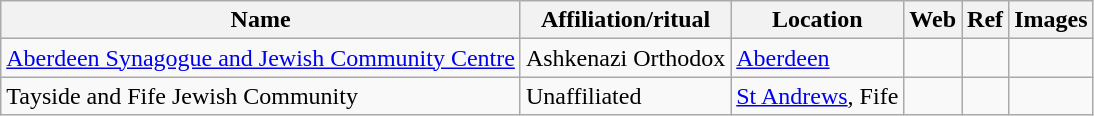<table class="wikitable sortable">
<tr>
<th>Name</th>
<th>Affiliation/ritual</th>
<th>Location</th>
<th>Web</th>
<th>Ref</th>
<th>Images</th>
</tr>
<tr>
<td><a href='#'>Aberdeen Synagogue and Jewish Community Centre</a></td>
<td>Ashkenazi Orthodox</td>
<td><a href='#'>Aberdeen</a></td>
<td></td>
<td></td>
<td></td>
</tr>
<tr>
<td>Tayside and Fife Jewish Community</td>
<td>Unaffiliated</td>
<td><a href='#'>St Andrews</a>, Fife</td>
<td></td>
<td></td>
<td></td>
</tr>
</table>
